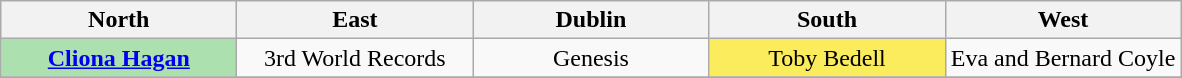<table class="wikitable">
<tr>
<th width="150" rowspan="1">North</th>
<th width="150" rowspan="1">East</th>
<th width="150" rowspan="1">Dublin</th>
<th width="150" rowspan="1">South</th>
<th width="150" rowspan="1">West</th>
</tr>
<tr>
<td style="background:#ACE1AF;" align="center"><strong><a href='#'>Cliona Hagan</a></strong></td>
<td align="center">3rd World Records</td>
<td align="center">Genesis</td>
<td style="background:#FBEC5D;" align="center">Toby Bedell</td>
<td align="center">Eva and Bernard Coyle</td>
</tr>
<tr>
</tr>
</table>
